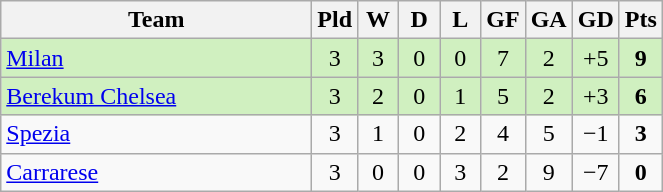<table class=wikitable style="text-align:center">
<tr>
<th width=200>Team</th>
<th width=20>Pld</th>
<th width=20>W</th>
<th width=20>D</th>
<th width=20>L</th>
<th width=20>GF</th>
<th width=20>GA</th>
<th width=20>GD</th>
<th width=20>Pts</th>
</tr>
<tr bgcolor=#d0f0c0>
<td style="text-align:left"> <a href='#'>Milan</a></td>
<td>3</td>
<td>3</td>
<td>0</td>
<td>0</td>
<td>7</td>
<td>2</td>
<td>+5</td>
<td><strong>9</strong></td>
</tr>
<tr bgcolor=#d0f0c0>
<td style="text-align:left"> <a href='#'>Berekum Chelsea</a></td>
<td>3</td>
<td>2</td>
<td>0</td>
<td>1</td>
<td>5</td>
<td>2</td>
<td>+3</td>
<td><strong>6</strong></td>
</tr>
<tr>
<td style="text-align:left"> <a href='#'>Spezia</a></td>
<td>3</td>
<td>1</td>
<td>0</td>
<td>2</td>
<td>4</td>
<td>5</td>
<td>−1</td>
<td><strong>3</strong></td>
</tr>
<tr>
<td style="text-align:left"> <a href='#'>Carrarese</a></td>
<td>3</td>
<td>0</td>
<td>0</td>
<td>3</td>
<td>2</td>
<td>9</td>
<td>−7</td>
<td><strong>0</strong></td>
</tr>
</table>
